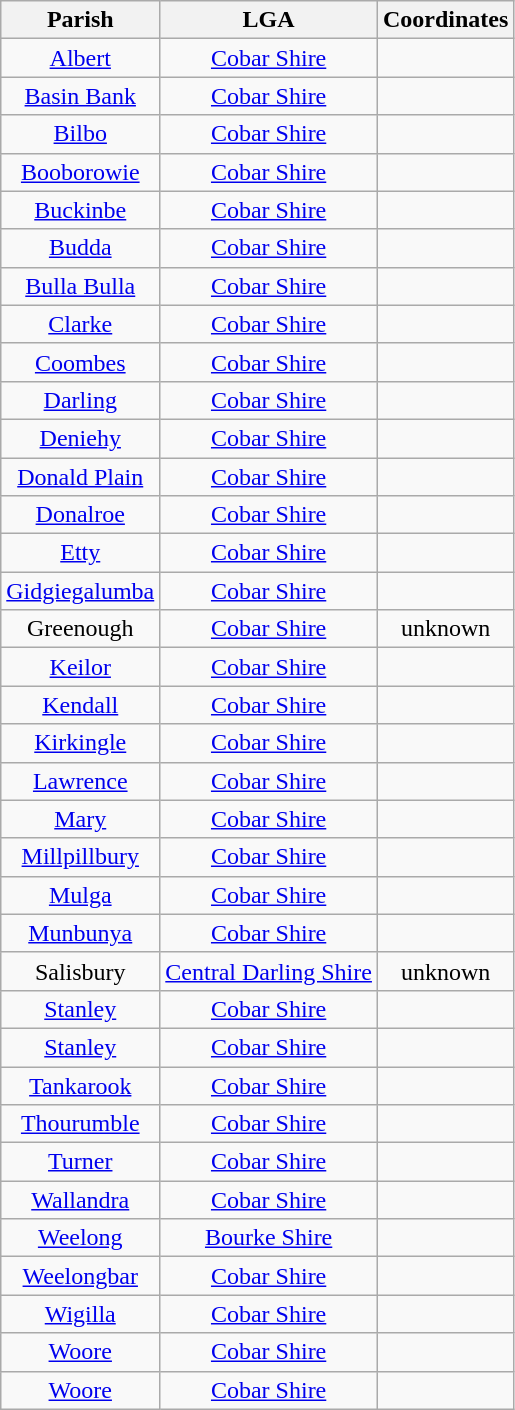<table class="wikitable" style="text-align:center">
<tr>
<th>Parish</th>
<th>LGA</th>
<th>Coordinates</th>
</tr>
<tr>
<td><a href='#'>Albert</a></td>
<td><a href='#'>Cobar Shire</a></td>
<td></td>
</tr>
<tr>
<td><a href='#'>Basin Bank</a></td>
<td><a href='#'>Cobar Shire</a></td>
<td></td>
</tr>
<tr>
<td><a href='#'>Bilbo</a></td>
<td><a href='#'>Cobar Shire</a></td>
<td></td>
</tr>
<tr>
<td><a href='#'>Booborowie</a></td>
<td><a href='#'>Cobar Shire</a></td>
<td></td>
</tr>
<tr>
<td><a href='#'>Buckinbe</a></td>
<td><a href='#'>Cobar Shire</a></td>
<td></td>
</tr>
<tr>
<td><a href='#'>Budda</a></td>
<td><a href='#'>Cobar Shire</a></td>
<td></td>
</tr>
<tr>
<td><a href='#'>Bulla Bulla</a></td>
<td><a href='#'>Cobar Shire</a></td>
<td></td>
</tr>
<tr>
<td><a href='#'>Clarke</a></td>
<td><a href='#'>Cobar Shire</a></td>
<td></td>
</tr>
<tr>
<td><a href='#'>Coombes</a></td>
<td><a href='#'>Cobar Shire</a></td>
<td></td>
</tr>
<tr>
<td><a href='#'>Darling</a></td>
<td><a href='#'>Cobar Shire</a></td>
<td></td>
</tr>
<tr>
<td><a href='#'>Deniehy</a></td>
<td><a href='#'>Cobar Shire</a></td>
<td></td>
</tr>
<tr>
<td><a href='#'>Donald Plain</a></td>
<td><a href='#'>Cobar Shire</a></td>
<td></td>
</tr>
<tr>
<td><a href='#'>Donalroe</a></td>
<td><a href='#'>Cobar Shire</a></td>
<td></td>
</tr>
<tr>
<td><a href='#'>Etty</a></td>
<td><a href='#'>Cobar Shire</a></td>
<td></td>
</tr>
<tr>
<td><a href='#'>Gidgiegalumba</a></td>
<td><a href='#'>Cobar Shire</a></td>
<td></td>
</tr>
<tr>
<td>Greenough</td>
<td><a href='#'>Cobar Shire</a></td>
<td>unknown</td>
</tr>
<tr>
<td><a href='#'>Keilor</a></td>
<td><a href='#'>Cobar Shire</a></td>
<td></td>
</tr>
<tr>
<td><a href='#'>Kendall</a></td>
<td><a href='#'>Cobar Shire</a></td>
<td></td>
</tr>
<tr>
<td><a href='#'>Kirkingle</a></td>
<td><a href='#'>Cobar Shire</a></td>
<td></td>
</tr>
<tr>
<td><a href='#'>Lawrence</a></td>
<td><a href='#'>Cobar Shire</a></td>
<td></td>
</tr>
<tr>
<td><a href='#'>Mary</a></td>
<td><a href='#'>Cobar Shire</a></td>
<td></td>
</tr>
<tr>
<td><a href='#'>Millpillbury</a></td>
<td><a href='#'>Cobar Shire</a></td>
<td></td>
</tr>
<tr>
<td><a href='#'>Mulga</a></td>
<td><a href='#'>Cobar Shire</a></td>
<td></td>
</tr>
<tr>
<td><a href='#'>Munbunya</a></td>
<td><a href='#'>Cobar Shire</a></td>
<td></td>
</tr>
<tr>
<td>Salisbury</td>
<td><a href='#'>Central Darling Shire</a></td>
<td>unknown</td>
</tr>
<tr>
<td><a href='#'>Stanley</a></td>
<td><a href='#'>Cobar Shire</a></td>
<td></td>
</tr>
<tr>
<td><a href='#'>Stanley</a></td>
<td><a href='#'>Cobar Shire</a></td>
<td></td>
</tr>
<tr>
<td><a href='#'>Tankarook</a></td>
<td><a href='#'>Cobar Shire</a></td>
<td></td>
</tr>
<tr>
<td><a href='#'>Thourumble</a></td>
<td><a href='#'>Cobar Shire</a></td>
<td></td>
</tr>
<tr>
<td><a href='#'>Turner</a></td>
<td><a href='#'>Cobar Shire</a></td>
<td></td>
</tr>
<tr>
<td><a href='#'>Wallandra</a></td>
<td><a href='#'>Cobar Shire</a></td>
<td></td>
</tr>
<tr>
<td><a href='#'>Weelong</a></td>
<td><a href='#'>Bourke Shire</a></td>
<td></td>
</tr>
<tr>
<td><a href='#'>Weelongbar</a></td>
<td><a href='#'>Cobar Shire</a></td>
<td></td>
</tr>
<tr>
<td><a href='#'>Wigilla</a></td>
<td><a href='#'>Cobar Shire</a></td>
<td></td>
</tr>
<tr>
<td><a href='#'>Woore</a></td>
<td><a href='#'>Cobar Shire</a></td>
<td></td>
</tr>
<tr>
<td><a href='#'>Woore</a></td>
<td><a href='#'>Cobar Shire</a></td>
<td></td>
</tr>
</table>
